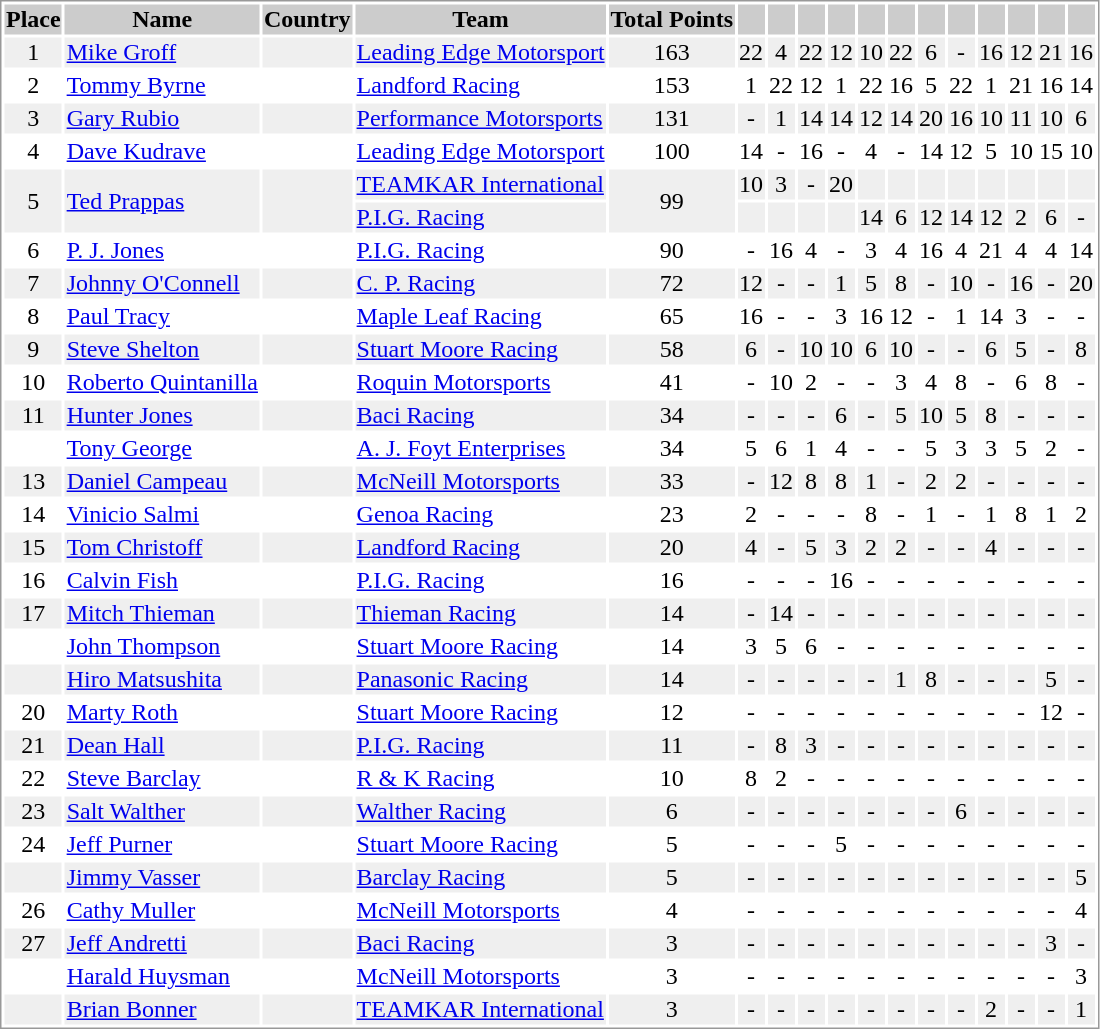<table border="0" style="border: 1px solid #999; background-color:#FFFFFF; text-align:center">
<tr align="center" style="background:#CCCCCC;">
<th>Place</th>
<th>Name</th>
<th>Country</th>
<th>Team</th>
<th>Total Points</th>
<th></th>
<th></th>
<th></th>
<th></th>
<th></th>
<th></th>
<th></th>
<th></th>
<th></th>
<th></th>
<th></th>
<th></th>
</tr>
<tr style="background:#EFEFEF;">
<td>1</td>
<td align="left"><a href='#'>Mike Groff</a></td>
<td align="left"></td>
<td align="left"><a href='#'>Leading Edge Motorsport</a></td>
<td>163</td>
<td>22</td>
<td>4</td>
<td>22</td>
<td>12</td>
<td>10</td>
<td>22</td>
<td>6</td>
<td>-</td>
<td>16</td>
<td>12</td>
<td>21</td>
<td>16</td>
</tr>
<tr>
<td>2</td>
<td align="left"><a href='#'>Tommy Byrne</a></td>
<td align="left"></td>
<td align="left"><a href='#'>Landford Racing</a></td>
<td>153</td>
<td>1</td>
<td>22</td>
<td>12</td>
<td>1</td>
<td>22</td>
<td>16</td>
<td>5</td>
<td>22</td>
<td>1</td>
<td>21</td>
<td>16</td>
<td>14</td>
</tr>
<tr style="background:#EFEFEF;">
<td>3</td>
<td align="left"><a href='#'>Gary Rubio</a></td>
<td align="left"></td>
<td align="left"><a href='#'>Performance Motorsports</a></td>
<td>131</td>
<td>-</td>
<td>1</td>
<td>14</td>
<td>14</td>
<td>12</td>
<td>14</td>
<td>20</td>
<td>16</td>
<td>10</td>
<td>11</td>
<td>10</td>
<td>6</td>
</tr>
<tr>
<td>4</td>
<td align="left"><a href='#'>Dave Kudrave</a></td>
<td align="left"></td>
<td align="left"><a href='#'>Leading Edge Motorsport</a></td>
<td>100</td>
<td>14</td>
<td>-</td>
<td>16</td>
<td>-</td>
<td>4</td>
<td>-</td>
<td>14</td>
<td>12</td>
<td>5</td>
<td>10</td>
<td>15</td>
<td>10</td>
</tr>
<tr style="background:#EFEFEF;">
<td rowspan=2>5</td>
<td rowspan=2 align="left"><a href='#'>Ted Prappas</a></td>
<td rowspan=2 align="left"></td>
<td align="left"><a href='#'>TEAMKAR International</a></td>
<td rowspan=2>99</td>
<td>10</td>
<td>3</td>
<td>-</td>
<td>20</td>
<td></td>
<td></td>
<td></td>
<td></td>
<td></td>
<td></td>
<td></td>
<td></td>
</tr>
<tr style="background:#EFEFEF;">
<td align="left"><a href='#'>P.I.G. Racing</a></td>
<td></td>
<td></td>
<td></td>
<td></td>
<td>14</td>
<td>6</td>
<td>12</td>
<td>14</td>
<td>12</td>
<td>2</td>
<td>6</td>
<td>-</td>
</tr>
<tr>
<td>6</td>
<td align="left"><a href='#'>P. J. Jones</a></td>
<td align="left"></td>
<td align="left"><a href='#'>P.I.G. Racing</a></td>
<td>90</td>
<td>-</td>
<td>16</td>
<td>4</td>
<td>-</td>
<td>3</td>
<td>4</td>
<td>16</td>
<td>4</td>
<td>21</td>
<td>4</td>
<td>4</td>
<td>14</td>
</tr>
<tr style="background:#EFEFEF;">
<td>7</td>
<td align="left"><a href='#'>Johnny O'Connell</a></td>
<td align="left"></td>
<td align="left"><a href='#'>C. P. Racing</a></td>
<td>72</td>
<td>12</td>
<td>-</td>
<td>-</td>
<td>1</td>
<td>5</td>
<td>8</td>
<td>-</td>
<td>10</td>
<td>-</td>
<td>16</td>
<td>-</td>
<td>20</td>
</tr>
<tr>
<td>8</td>
<td align="left"><a href='#'>Paul Tracy</a></td>
<td align="left"></td>
<td align="left"><a href='#'>Maple Leaf Racing</a></td>
<td>65</td>
<td>16</td>
<td>-</td>
<td>-</td>
<td>3</td>
<td>16</td>
<td>12</td>
<td>-</td>
<td>1</td>
<td>14</td>
<td>3</td>
<td>-</td>
<td>-</td>
</tr>
<tr style="background:#EFEFEF;">
<td>9</td>
<td align="left"><a href='#'>Steve Shelton</a></td>
<td align="left"></td>
<td align="left"><a href='#'>Stuart Moore Racing</a></td>
<td>58</td>
<td>6</td>
<td>-</td>
<td>10</td>
<td>10</td>
<td>6</td>
<td>10</td>
<td>-</td>
<td>-</td>
<td>6</td>
<td>5</td>
<td>-</td>
<td>8</td>
</tr>
<tr>
<td>10</td>
<td align="left"><a href='#'>Roberto Quintanilla</a></td>
<td align="left"></td>
<td align="left"><a href='#'>Roquin Motorsports</a></td>
<td>41</td>
<td>-</td>
<td>10</td>
<td>2</td>
<td>-</td>
<td>-</td>
<td>3</td>
<td>4</td>
<td>8</td>
<td>-</td>
<td>6</td>
<td>8</td>
<td>-</td>
</tr>
<tr style="background:#EFEFEF;">
<td>11</td>
<td align="left"><a href='#'>Hunter Jones</a></td>
<td align="left"></td>
<td align="left"><a href='#'>Baci Racing</a></td>
<td>34</td>
<td>-</td>
<td>-</td>
<td>-</td>
<td>6</td>
<td>-</td>
<td>5</td>
<td>10</td>
<td>5</td>
<td>8</td>
<td>-</td>
<td>-</td>
<td>-</td>
</tr>
<tr>
<td></td>
<td align="left"><a href='#'>Tony George</a></td>
<td align="left"></td>
<td align="left"><a href='#'>A. J. Foyt Enterprises</a></td>
<td>34</td>
<td>5</td>
<td>6</td>
<td>1</td>
<td>4</td>
<td>-</td>
<td>-</td>
<td>5</td>
<td>3</td>
<td>3</td>
<td>5</td>
<td>2</td>
<td>-</td>
</tr>
<tr style="background:#EFEFEF;">
<td>13</td>
<td align="left"><a href='#'>Daniel Campeau</a></td>
<td align="left"></td>
<td align="left"><a href='#'>McNeill Motorsports</a></td>
<td>33</td>
<td>-</td>
<td>12</td>
<td>8</td>
<td>8</td>
<td>1</td>
<td>-</td>
<td>2</td>
<td>2</td>
<td>-</td>
<td>-</td>
<td>-</td>
<td>-</td>
</tr>
<tr>
<td>14</td>
<td align="left"><a href='#'>Vinicio Salmi</a></td>
<td align="left"></td>
<td align="left"><a href='#'>Genoa Racing</a></td>
<td>23</td>
<td>2</td>
<td>-</td>
<td>-</td>
<td>-</td>
<td>8</td>
<td>-</td>
<td>1</td>
<td>-</td>
<td>1</td>
<td>8</td>
<td>1</td>
<td>2</td>
</tr>
<tr style="background:#EFEFEF;">
<td>15</td>
<td align="left"><a href='#'>Tom Christoff</a></td>
<td align="left"></td>
<td align="left"><a href='#'>Landford Racing</a></td>
<td>20</td>
<td>4</td>
<td>-</td>
<td>5</td>
<td>3</td>
<td>2</td>
<td>2</td>
<td>-</td>
<td>-</td>
<td>4</td>
<td>-</td>
<td>-</td>
<td>-</td>
</tr>
<tr>
<td>16</td>
<td align="left"><a href='#'>Calvin Fish</a></td>
<td align="left"></td>
<td align="left"><a href='#'>P.I.G. Racing</a></td>
<td>16</td>
<td>-</td>
<td>-</td>
<td>-</td>
<td>16</td>
<td>-</td>
<td>-</td>
<td>-</td>
<td>-</td>
<td>-</td>
<td>-</td>
<td>-</td>
<td>-</td>
</tr>
<tr style="background:#EFEFEF;">
<td>17</td>
<td align="left"><a href='#'>Mitch Thieman</a></td>
<td align="left"></td>
<td align="left"><a href='#'>Thieman Racing</a></td>
<td>14</td>
<td>-</td>
<td>14</td>
<td>-</td>
<td>-</td>
<td>-</td>
<td>-</td>
<td>-</td>
<td>-</td>
<td>-</td>
<td>-</td>
<td>-</td>
<td>-</td>
</tr>
<tr>
<td></td>
<td align="left"><a href='#'>John Thompson</a></td>
<td align="left"></td>
<td align="left"><a href='#'>Stuart Moore Racing</a></td>
<td>14</td>
<td>3</td>
<td>5</td>
<td>6</td>
<td>-</td>
<td>-</td>
<td>-</td>
<td>-</td>
<td>-</td>
<td>-</td>
<td>-</td>
<td>-</td>
<td>-</td>
</tr>
<tr style="background:#EFEFEF;">
<td></td>
<td align="left"><a href='#'>Hiro Matsushita</a></td>
<td align="left"></td>
<td align="left"><a href='#'>Panasonic Racing</a></td>
<td>14</td>
<td>-</td>
<td>-</td>
<td>-</td>
<td>-</td>
<td>-</td>
<td>1</td>
<td>8</td>
<td>-</td>
<td>-</td>
<td>-</td>
<td>5</td>
<td>-</td>
</tr>
<tr>
<td>20</td>
<td align="left"><a href='#'>Marty Roth</a></td>
<td align="left"></td>
<td align="left"><a href='#'>Stuart Moore Racing</a></td>
<td>12</td>
<td>-</td>
<td>-</td>
<td>-</td>
<td>-</td>
<td>-</td>
<td>-</td>
<td>-</td>
<td>-</td>
<td>-</td>
<td>-</td>
<td>12</td>
<td>-</td>
</tr>
<tr style="background:#EFEFEF;">
<td>21</td>
<td align="left"><a href='#'>Dean Hall</a></td>
<td align="left"></td>
<td align="left"><a href='#'>P.I.G. Racing</a></td>
<td>11</td>
<td>-</td>
<td>8</td>
<td>3</td>
<td>-</td>
<td>-</td>
<td>-</td>
<td>-</td>
<td>-</td>
<td>-</td>
<td>-</td>
<td>-</td>
<td>-</td>
</tr>
<tr>
<td>22</td>
<td align="left"><a href='#'>Steve Barclay</a></td>
<td align="left"></td>
<td align="left"><a href='#'>R & K Racing</a></td>
<td>10</td>
<td>8</td>
<td>2</td>
<td>-</td>
<td>-</td>
<td>-</td>
<td>-</td>
<td>-</td>
<td>-</td>
<td>-</td>
<td>-</td>
<td>-</td>
<td>-</td>
</tr>
<tr style="background:#EFEFEF;">
<td>23</td>
<td align="left"><a href='#'>Salt Walther</a></td>
<td align="left"></td>
<td align="left"><a href='#'>Walther Racing</a></td>
<td>6</td>
<td>-</td>
<td>-</td>
<td>-</td>
<td>-</td>
<td>-</td>
<td>-</td>
<td>-</td>
<td>6</td>
<td>-</td>
<td>-</td>
<td>-</td>
<td>-</td>
</tr>
<tr>
<td>24</td>
<td align="left"><a href='#'>Jeff Purner</a></td>
<td align="left"></td>
<td align="left"><a href='#'>Stuart Moore Racing</a></td>
<td>5</td>
<td>-</td>
<td>-</td>
<td>-</td>
<td>5</td>
<td>-</td>
<td>-</td>
<td>-</td>
<td>-</td>
<td>-</td>
<td>-</td>
<td>-</td>
<td>-</td>
</tr>
<tr style="background:#EFEFEF;">
<td></td>
<td align="left"><a href='#'>Jimmy Vasser</a></td>
<td align="left"></td>
<td align="left"><a href='#'>Barclay Racing</a></td>
<td>5</td>
<td>-</td>
<td>-</td>
<td>-</td>
<td>-</td>
<td>-</td>
<td>-</td>
<td>-</td>
<td>-</td>
<td>-</td>
<td>-</td>
<td>-</td>
<td>5</td>
</tr>
<tr>
<td>26</td>
<td align="left"><a href='#'>Cathy Muller</a></td>
<td align="left"></td>
<td align="left"><a href='#'>McNeill Motorsports</a></td>
<td>4</td>
<td>-</td>
<td>-</td>
<td>-</td>
<td>-</td>
<td>-</td>
<td>-</td>
<td>-</td>
<td>-</td>
<td>-</td>
<td>-</td>
<td>-</td>
<td>4</td>
</tr>
<tr style="background:#EFEFEF;">
<td>27</td>
<td align="left"><a href='#'>Jeff Andretti</a></td>
<td align="left"></td>
<td align="left"><a href='#'>Baci Racing</a></td>
<td>3</td>
<td>-</td>
<td>-</td>
<td>-</td>
<td>-</td>
<td>-</td>
<td>-</td>
<td>-</td>
<td>-</td>
<td>-</td>
<td>-</td>
<td>3</td>
<td>-</td>
</tr>
<tr>
<td></td>
<td align="left"><a href='#'>Harald Huysman</a></td>
<td align="left"></td>
<td align="left"><a href='#'>McNeill Motorsports</a></td>
<td>3</td>
<td>-</td>
<td>-</td>
<td>-</td>
<td>-</td>
<td>-</td>
<td>-</td>
<td>-</td>
<td>-</td>
<td>-</td>
<td>-</td>
<td>-</td>
<td>3</td>
</tr>
<tr style="background:#EFEFEF;">
<td></td>
<td align="left"><a href='#'>Brian Bonner</a></td>
<td align="left"></td>
<td align="left"><a href='#'>TEAMKAR International</a></td>
<td>3</td>
<td>-</td>
<td>-</td>
<td>-</td>
<td>-</td>
<td>-</td>
<td>-</td>
<td>-</td>
<td>-</td>
<td>2</td>
<td>-</td>
<td>-</td>
<td>1</td>
</tr>
</table>
